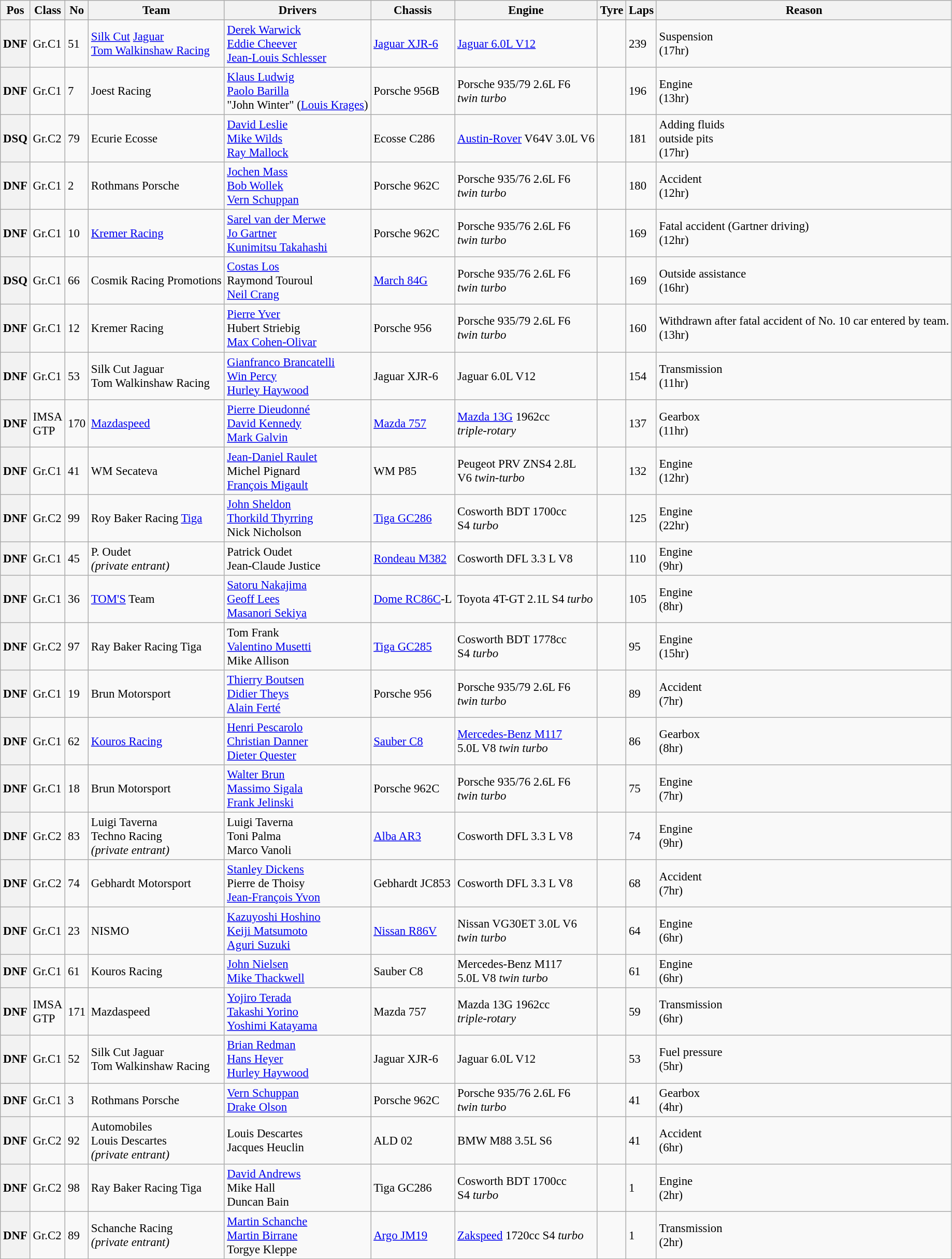<table class="wikitable" style="font-size: 95%;">
<tr>
<th>Pos</th>
<th>Class</th>
<th>No</th>
<th>Team</th>
<th>Drivers</th>
<th>Chassis</th>
<th>Engine</th>
<th>Tyre</th>
<th>Laps</th>
<th>Reason</th>
</tr>
<tr>
<th>DNF</th>
<td>Gr.C1</td>
<td>51</td>
<td> <a href='#'>Silk Cut</a> <a href='#'>Jaguar</a><br> <a href='#'>Tom Walkinshaw Racing</a></td>
<td> <a href='#'>Derek Warwick</a><br> <a href='#'>Eddie Cheever</a><br> <a href='#'>Jean-Louis Schlesser</a></td>
<td><a href='#'>Jaguar XJR-6</a></td>
<td><a href='#'>Jaguar 6.0L V12</a></td>
<td></td>
<td>239</td>
<td>Suspension<br>(17hr)</td>
</tr>
<tr>
<th>DNF</th>
<td>Gr.C1</td>
<td>7</td>
<td> Joest Racing</td>
<td> <a href='#'>Klaus Ludwig</a><br> <a href='#'>Paolo Barilla</a><br> "John Winter" (<a href='#'>Louis Krages</a>)</td>
<td>Porsche 956B</td>
<td>Porsche 935/79 2.6L F6<br><em>twin turbo</em></td>
<td></td>
<td>196</td>
<td>Engine<br>(13hr)</td>
</tr>
<tr>
<th>DSQ</th>
<td>Gr.C2</td>
<td>79</td>
<td> Ecurie Ecosse</td>
<td> <a href='#'>David Leslie</a><br> <a href='#'>Mike Wilds</a><br> <a href='#'>Ray Mallock</a></td>
<td>Ecosse C286</td>
<td><a href='#'>Austin-Rover</a> V64V 3.0L V6</td>
<td></td>
<td>181</td>
<td>Adding fluids<br> outside pits<br>(17hr)</td>
</tr>
<tr>
<th>DNF</th>
<td>Gr.C1</td>
<td>2</td>
<td> Rothmans Porsche</td>
<td> <a href='#'>Jochen Mass</a><br> <a href='#'>Bob Wollek</a><br> <a href='#'>Vern Schuppan</a></td>
<td>Porsche 962C</td>
<td>Porsche 935/76 2.6L F6<br><em>twin turbo</em></td>
<td></td>
<td>180</td>
<td>Accident<br>(12hr)</td>
</tr>
<tr>
<th>DNF</th>
<td>Gr.C1</td>
<td>10</td>
<td> <a href='#'>Kremer Racing</a></td>
<td> <a href='#'>Sarel van der Merwe</a><br> <a href='#'>Jo Gartner</a><br> <a href='#'>Kunimitsu Takahashi</a></td>
<td>Porsche 962C</td>
<td>Porsche 935/76 2.6L F6<br><em>twin turbo</em></td>
<td></td>
<td>169</td>
<td>Fatal accident (Gartner driving) <br>(12hr)</td>
</tr>
<tr>
<th>DSQ</th>
<td>Gr.C1</td>
<td>66</td>
<td> Cosmik Racing Promotions</td>
<td> <a href='#'>Costas Los</a><br> Raymond Touroul<br> <a href='#'>Neil Crang</a></td>
<td><a href='#'>March 84G</a></td>
<td>Porsche 935/76 2.6L F6<br><em>twin turbo</em></td>
<td></td>
<td>169</td>
<td>Outside assistance<br>(16hr)</td>
</tr>
<tr>
<th>DNF</th>
<td>Gr.C1</td>
<td>12</td>
<td> Kremer Racing</td>
<td> <a href='#'>Pierre Yver</a><br> Hubert Striebig<br> <a href='#'>Max Cohen-Olivar</a></td>
<td>Porsche 956</td>
<td>Porsche 935/79 2.6L F6<br><em>twin turbo</em></td>
<td></td>
<td>160</td>
<td>Withdrawn after fatal accident of No. 10 car entered by team. <br>(13hr)</td>
</tr>
<tr>
<th>DNF</th>
<td>Gr.C1</td>
<td>53</td>
<td> Silk Cut Jaguar<br> Tom Walkinshaw Racing</td>
<td> <a href='#'>Gianfranco Brancatelli</a><br> <a href='#'>Win Percy</a><br> <a href='#'>Hurley Haywood</a></td>
<td>Jaguar XJR-6</td>
<td>Jaguar 6.0L V12</td>
<td></td>
<td>154</td>
<td>Transmission<br>(11hr)</td>
</tr>
<tr>
<th>DNF</th>
<td>IMSA<br>GTP</td>
<td>170</td>
<td> <a href='#'>Mazdaspeed</a></td>
<td> <a href='#'>Pierre Dieudonné</a><br> <a href='#'>David Kennedy</a><br> <a href='#'>Mark Galvin</a></td>
<td><a href='#'>Mazda 757</a></td>
<td><a href='#'>Mazda 13G</a> 1962cc<br> <em>triple-rotary</em></td>
<td></td>
<td>137</td>
<td>Gearbox<br>(11hr)</td>
</tr>
<tr>
<th>DNF</th>
<td>Gr.C1</td>
<td>41</td>
<td> WM Secateva</td>
<td> <a href='#'>Jean-Daniel Raulet</a><br> Michel Pignard<br> <a href='#'>François Migault</a></td>
<td>WM P85</td>
<td>Peugeot PRV ZNS4 2.8L<br> V6 <em>twin-turbo</em></td>
<td></td>
<td>132</td>
<td>Engine<br>(12hr)</td>
</tr>
<tr>
<th>DNF</th>
<td>Gr.C2</td>
<td>99</td>
<td> Roy Baker Racing <a href='#'>Tiga</a></td>
<td> <a href='#'>John Sheldon</a><br> <a href='#'>Thorkild Thyrring</a><br>  Nick Nicholson</td>
<td><a href='#'>Tiga GC286</a></td>
<td>Cosworth BDT 1700cc<br>S4 <em>turbo</em></td>
<td></td>
<td>125</td>
<td>Engine<br>(22hr)</td>
</tr>
<tr>
<th>DNF</th>
<td>Gr.C1</td>
<td>45</td>
<td> P. Oudet<br><em>(private entrant)</em></td>
<td> Patrick Oudet<br> Jean-Claude Justice</td>
<td><a href='#'>Rondeau M382</a></td>
<td>Cosworth DFL 3.3 L V8</td>
<td></td>
<td>110</td>
<td>Engine<br>(9hr)</td>
</tr>
<tr>
<th>DNF</th>
<td>Gr.C1</td>
<td>36</td>
<td> <a href='#'>TOM'S</a> Team</td>
<td> <a href='#'>Satoru Nakajima</a><br> <a href='#'>Geoff Lees</a><br> <a href='#'>Masanori Sekiya</a></td>
<td><a href='#'>Dome RC86C</a>-L</td>
<td>Toyota 4T-GT 2.1L S4 <em>turbo</em></td>
<td></td>
<td>105</td>
<td>Engine<br>(8hr)</td>
</tr>
<tr>
<th>DNF</th>
<td>Gr.C2</td>
<td>97</td>
<td> Ray Baker Racing Tiga</td>
<td> Tom Frank<br> <a href='#'>Valentino Musetti</a><br> Mike Allison</td>
<td><a href='#'>Tiga GC285</a></td>
<td>Cosworth BDT 1778cc<br>S4 <em>turbo</em></td>
<td></td>
<td>95</td>
<td>Engine<br>(15hr)</td>
</tr>
<tr>
<th>DNF</th>
<td>Gr.C1</td>
<td>19</td>
<td> Brun Motorsport</td>
<td> <a href='#'>Thierry Boutsen</a><br> <a href='#'>Didier Theys</a><br> <a href='#'>Alain Ferté</a></td>
<td>Porsche 956</td>
<td>Porsche 935/79 2.6L F6<br><em>twin turbo</em></td>
<td></td>
<td>89</td>
<td>Accident<br>(7hr)</td>
</tr>
<tr>
<th>DNF</th>
<td>Gr.C1</td>
<td>62</td>
<td> <a href='#'>Kouros Racing</a></td>
<td> <a href='#'>Henri Pescarolo</a><br> <a href='#'>Christian Danner</a><br> <a href='#'>Dieter Quester</a></td>
<td><a href='#'>Sauber C8</a></td>
<td><a href='#'>Mercedes-Benz M117</a> <br>5.0L V8 <em>twin turbo</em></td>
<td></td>
<td>86</td>
<td>Gearbox<br>(8hr)</td>
</tr>
<tr>
<th>DNF</th>
<td>Gr.C1</td>
<td>18</td>
<td> Brun Motorsport</td>
<td> <a href='#'>Walter Brun</a><br> <a href='#'>Massimo Sigala</a><br> <a href='#'>Frank Jelinski</a></td>
<td>Porsche 962C</td>
<td>Porsche 935/76 2.6L F6<br><em>twin turbo</em></td>
<td></td>
<td>75</td>
<td>Engine<br>(7hr)</td>
</tr>
<tr>
<th>DNF</th>
<td>Gr.C2</td>
<td>83</td>
<td> Luigi Taverna<br> Techno Racing<br><em>(private entrant)</em></td>
<td> Luigi Taverna<br> Toni Palma<br> Marco Vanoli</td>
<td><a href='#'>Alba AR3</a></td>
<td>Cosworth DFL 3.3 L V8</td>
<td></td>
<td>74</td>
<td>Engine<br>(9hr)</td>
</tr>
<tr>
<th>DNF</th>
<td>Gr.C2</td>
<td>74</td>
<td> Gebhardt Motorsport</td>
<td> <a href='#'>Stanley Dickens</a><br> Pierre de Thoisy<br> <a href='#'>Jean-François Yvon</a></td>
<td>Gebhardt JC853</td>
<td>Cosworth DFL 3.3 L V8</td>
<td></td>
<td>68</td>
<td>Accident<br>(7hr)</td>
</tr>
<tr>
<th>DNF</th>
<td>Gr.C1</td>
<td>23</td>
<td> NISMO</td>
<td> <a href='#'>Kazuyoshi Hoshino</a><br> <a href='#'>Keiji Matsumoto</a><br> <a href='#'>Aguri Suzuki</a></td>
<td><a href='#'>Nissan R86V</a></td>
<td>Nissan VG30ET 3.0L V6<br><em>twin turbo</em></td>
<td></td>
<td>64</td>
<td>Engine<br>(6hr)</td>
</tr>
<tr>
<th>DNF</th>
<td>Gr.C1</td>
<td>61</td>
<td> Kouros Racing</td>
<td> <a href='#'>John Nielsen</a><br> <a href='#'>Mike Thackwell</a></td>
<td>Sauber C8</td>
<td>Mercedes-Benz M117 <br>5.0L V8 <em>twin turbo</em></td>
<td></td>
<td>61</td>
<td>Engine<br>(6hr)</td>
</tr>
<tr>
<th>DNF</th>
<td>IMSA<br>GTP</td>
<td>171</td>
<td> Mazdaspeed</td>
<td> <a href='#'>Yojiro Terada</a><br> <a href='#'>Takashi Yorino</a> <br> <a href='#'>Yoshimi Katayama</a></td>
<td>Mazda 757</td>
<td>Mazda 13G 1962cc<br> <em>triple-rotary</em></td>
<td></td>
<td>59</td>
<td>Transmission<br>(6hr)</td>
</tr>
<tr>
<th>DNF</th>
<td>Gr.C1</td>
<td>52</td>
<td> Silk Cut Jaguar<br> Tom Walkinshaw Racing</td>
<td> <a href='#'>Brian Redman</a><br> <a href='#'>Hans Heyer</a><br> <a href='#'>Hurley Haywood</a></td>
<td>Jaguar XJR-6</td>
<td>Jaguar 6.0L V12</td>
<td></td>
<td>53</td>
<td>Fuel pressure<br>(5hr)</td>
</tr>
<tr>
<th>DNF</th>
<td>Gr.C1</td>
<td>3</td>
<td> Rothmans Porsche</td>
<td> <a href='#'>Vern Schuppan</a><br> <a href='#'>Drake Olson</a></td>
<td>Porsche 962C</td>
<td>Porsche 935/76 2.6L F6<br><em>twin turbo</em></td>
<td></td>
<td>41</td>
<td>Gearbox<br>(4hr)</td>
</tr>
<tr>
<th>DNF</th>
<td>Gr.C2</td>
<td>92</td>
<td> Automobiles <br>Louis Descartes<br><em>(private entrant)</em></td>
<td> Louis Descartes<br> Jacques Heuclin</td>
<td>ALD 02</td>
<td>BMW M88 3.5L S6</td>
<td></td>
<td>41</td>
<td>Accident<br>(6hr)</td>
</tr>
<tr>
<th>DNF</th>
<td>Gr.C2</td>
<td>98</td>
<td> Ray Baker Racing Tiga</td>
<td> <a href='#'>David Andrews</a><br> Mike Hall<br> Duncan Bain</td>
<td>Tiga GC286</td>
<td>Cosworth BDT 1700cc<br>S4 <em>turbo</em></td>
<td></td>
<td>1</td>
<td>Engine<br>(2hr)</td>
</tr>
<tr>
<th>DNF</th>
<td>Gr.C2</td>
<td>89</td>
<td> Schanche Racing<br><em>(private entrant)</em></td>
<td> <a href='#'>Martin Schanche</a><br> <a href='#'>Martin Birrane</a><br> Torgye Kleppe</td>
<td><a href='#'>Argo JM19</a></td>
<td><a href='#'>Zakspeed</a> 1720cc S4 <em>turbo</em></td>
<td></td>
<td>1</td>
<td>Transmission<br>(2hr)</td>
</tr>
</table>
